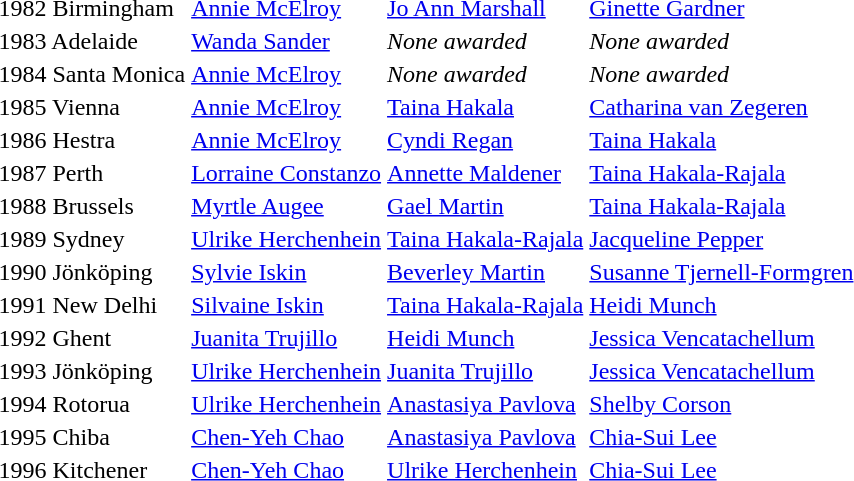<table>
<tr>
<td>1982 Birmingham</td>
<td> <a href='#'>Annie McElroy</a></td>
<td> <a href='#'>Jo Ann Marshall</a></td>
<td> <a href='#'>Ginette Gardner</a></td>
</tr>
<tr>
<td>1983 Adelaide</td>
<td> <a href='#'>Wanda Sander</a></td>
<td><em>None awarded</em></td>
<td><em>None awarded</em></td>
</tr>
<tr>
<td>1984 Santa Monica</td>
<td> <a href='#'>Annie McElroy</a></td>
<td><em>None awarded</em></td>
<td><em>None awarded</em></td>
</tr>
<tr>
<td>1985 Vienna</td>
<td> <a href='#'>Annie McElroy</a></td>
<td> <a href='#'>Taina Hakala</a></td>
<td> <a href='#'>Catharina van Zegeren</a></td>
</tr>
<tr>
<td>1986 Hestra</td>
<td> <a href='#'>Annie McElroy</a></td>
<td> <a href='#'>Cyndi Regan</a></td>
<td> <a href='#'>Taina Hakala</a></td>
</tr>
<tr>
<td>1987 Perth</td>
<td> <a href='#'>Lorraine Constanzo</a></td>
<td> <a href='#'>Annette Maldener</a></td>
<td> <a href='#'>Taina Hakala-Rajala</a></td>
</tr>
<tr>
<td>1988 Brussels</td>
<td> <a href='#'>Myrtle Augee</a></td>
<td> <a href='#'>Gael Martin</a></td>
<td> <a href='#'>Taina Hakala-Rajala</a></td>
</tr>
<tr>
<td>1989 Sydney</td>
<td> <a href='#'>Ulrike Herchenhein</a></td>
<td> <a href='#'>Taina Hakala-Rajala</a></td>
<td> <a href='#'>Jacqueline Pepper</a></td>
</tr>
<tr>
<td>1990 Jönköping</td>
<td> <a href='#'>Sylvie Iskin</a></td>
<td> <a href='#'>Beverley Martin</a></td>
<td> <a href='#'>Susanne Tjernell-Formgren</a></td>
</tr>
<tr>
<td>1991 New Delhi</td>
<td> <a href='#'>Silvaine Iskin</a></td>
<td> <a href='#'>Taina Hakala-Rajala</a></td>
<td> <a href='#'>Heidi Munch</a></td>
</tr>
<tr>
<td>1992 Ghent</td>
<td> <a href='#'>Juanita Trujillo</a></td>
<td> <a href='#'>Heidi Munch</a></td>
<td> <a href='#'>Jessica Vencatachellum</a></td>
</tr>
<tr>
<td>1993 Jönköping</td>
<td> <a href='#'>Ulrike Herchenhein</a></td>
<td> <a href='#'>Juanita Trujillo</a></td>
<td> <a href='#'>Jessica Vencatachellum</a></td>
</tr>
<tr>
<td>1994 Rotorua</td>
<td> <a href='#'>Ulrike Herchenhein</a></td>
<td> <a href='#'>Anastasiya Pavlova</a></td>
<td> <a href='#'>Shelby Corson</a></td>
</tr>
<tr>
<td>1995 Chiba</td>
<td> <a href='#'>Chen-Yeh Chao</a></td>
<td> <a href='#'>Anastasiya Pavlova</a></td>
<td> <a href='#'>Chia-Sui Lee</a></td>
</tr>
<tr>
<td>1996 Kitchener</td>
<td> <a href='#'>Chen-Yeh Chao</a></td>
<td> <a href='#'>Ulrike Herchenhein</a></td>
<td> <a href='#'>Chia-Sui Lee</a></td>
</tr>
</table>
